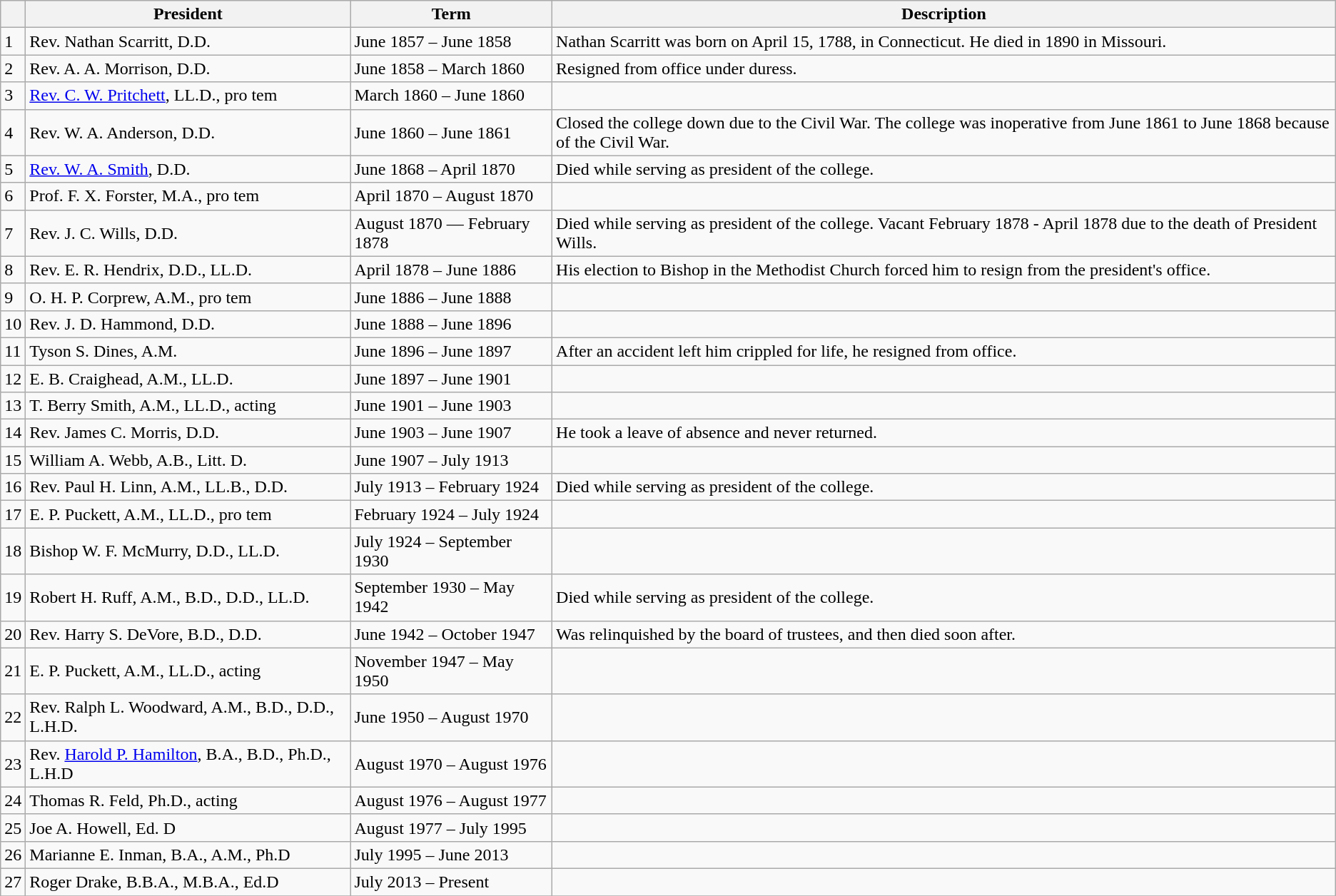<table class="wikitable">
<tr>
<th></th>
<th>President</th>
<th>Term</th>
<th>Description</th>
</tr>
<tr>
<td>1</td>
<td>Rev. Nathan Scarritt, D.D.</td>
<td>June 1857 – June 1858</td>
<td>Nathan Scarritt was born on April 15, 1788, in Connecticut. He died in 1890 in Missouri.</td>
</tr>
<tr>
<td>2</td>
<td>Rev. A. A. Morrison, D.D.</td>
<td>June 1858 – March 1860</td>
<td>Resigned from office under duress.</td>
</tr>
<tr>
<td>3</td>
<td><a href='#'>Rev. C. W. Pritchett</a>, LL.D., pro tem</td>
<td>March 1860 – June 1860</td>
<td></td>
</tr>
<tr>
<td>4</td>
<td>Rev. W. A. Anderson, D.D.</td>
<td>June 1860 – June 1861</td>
<td>Closed the college down due to the Civil War. The college was inoperative from June 1861 to June 1868 because of the Civil War.</td>
</tr>
<tr>
<td>5</td>
<td><a href='#'>Rev. W. A. Smith</a>, D.D.</td>
<td>June 1868 – April 1870</td>
<td>Died while serving as president of the college.</td>
</tr>
<tr>
<td>6</td>
<td>Prof. F. X. Forster, M.A., pro tem</td>
<td>April 1870 – August 1870</td>
<td></td>
</tr>
<tr>
<td>7</td>
<td>Rev. J. C. Wills, D.D.</td>
<td>August 1870 — February 1878</td>
<td>Died while serving as president of the college. Vacant February 1878 - April 1878 due to the death of President Wills.</td>
</tr>
<tr>
<td>8</td>
<td>Rev. E. R. Hendrix, D.D., LL.D.</td>
<td>April 1878 – June 1886</td>
<td>His election to Bishop in the Methodist Church forced him to resign from the president's office.</td>
</tr>
<tr>
<td>9</td>
<td>O. H. P. Corprew, A.M., pro tem</td>
<td>June 1886 – June 1888</td>
<td></td>
</tr>
<tr>
<td>10</td>
<td>Rev. J. D. Hammond, D.D.</td>
<td>June 1888 – June 1896</td>
<td></td>
</tr>
<tr>
<td>11</td>
<td>Tyson S. Dines, A.M.</td>
<td>June 1896 – June 1897</td>
<td>After an accident left him crippled for life, he resigned from office.</td>
</tr>
<tr>
<td>12</td>
<td>E. B. Craighead, A.M., LL.D.</td>
<td>June 1897 – June 1901</td>
<td></td>
</tr>
<tr>
<td>13</td>
<td>T. Berry Smith, A.M., LL.D., acting</td>
<td>June 1901 – June 1903</td>
<td></td>
</tr>
<tr>
<td>14</td>
<td>Rev. James C. Morris, D.D.</td>
<td>June 1903 – June 1907</td>
<td>He took a leave of absence and never returned.</td>
</tr>
<tr>
<td>15</td>
<td>William A. Webb, A.B., Litt. D.</td>
<td>June 1907 – July 1913</td>
<td></td>
</tr>
<tr>
<td>16</td>
<td>Rev. Paul H. Linn, A.M., LL.B., D.D.</td>
<td>July 1913 – February 1924</td>
<td>Died while serving as president of the college.</td>
</tr>
<tr>
<td>17</td>
<td>E. P. Puckett, A.M., LL.D., pro tem</td>
<td>February 1924 – July 1924</td>
<td></td>
</tr>
<tr>
<td>18</td>
<td>Bishop W. F. McMurry, D.D., LL.D.</td>
<td>July 1924 – September 1930</td>
<td></td>
</tr>
<tr>
<td>19</td>
<td>Robert H. Ruff, A.M., B.D., D.D., LL.D.</td>
<td>September 1930 – May 1942</td>
<td>Died while serving as president of the college.</td>
</tr>
<tr>
<td>20</td>
<td>Rev. Harry S. DeVore, B.D., D.D.</td>
<td>June 1942 – October 1947</td>
<td>Was relinquished by the board of trustees, and then died soon after.</td>
</tr>
<tr>
<td>21</td>
<td>E. P. Puckett, A.M., LL.D., acting</td>
<td>November 1947 – May 1950</td>
<td></td>
</tr>
<tr>
<td>22</td>
<td>Rev. Ralph L. Woodward, A.M., B.D., D.D., L.H.D.</td>
<td>June 1950 – August 1970</td>
<td></td>
</tr>
<tr>
<td>23</td>
<td>Rev. <a href='#'>Harold P. Hamilton</a>, B.A., B.D., Ph.D., L.H.D</td>
<td>August 1970 – August 1976</td>
<td></td>
</tr>
<tr>
<td>24</td>
<td>Thomas R. Feld, Ph.D., acting</td>
<td>August 1976 – August 1977</td>
<td></td>
</tr>
<tr>
<td>25</td>
<td>Joe A. Howell, Ed. D</td>
<td>August 1977 – July 1995</td>
<td></td>
</tr>
<tr>
<td>26</td>
<td>Marianne E. Inman, B.A., A.M., Ph.D</td>
<td>July 1995 – June 2013</td>
<td></td>
</tr>
<tr>
<td>27</td>
<td>Roger Drake, B.B.A., M.B.A., Ed.D</td>
<td>July 2013 – Present</td>
<td></td>
</tr>
<tr>
</tr>
</table>
